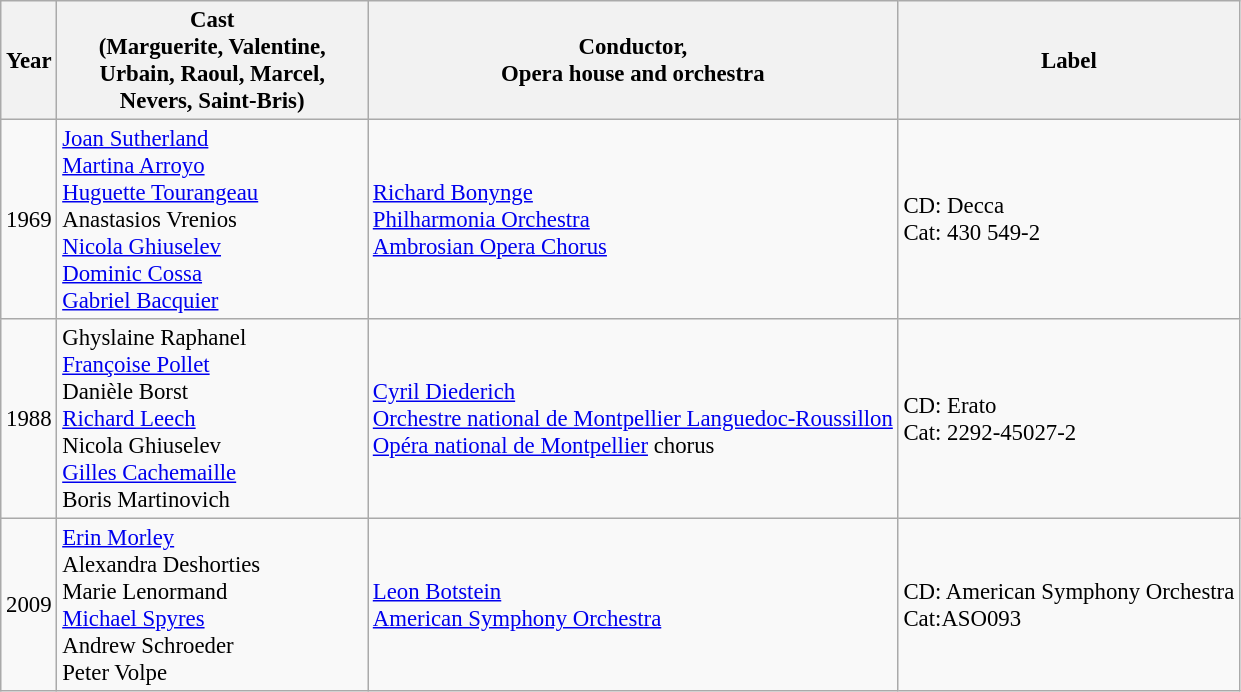<table class="wikitable" style="font-size:95%;">
<tr>
<th>Year</th>
<th width="200">Cast<br>(Marguerite, Valentine,<br>Urbain, Raoul, Marcel,<br>Nevers, Saint-Bris)</th>
<th>Conductor,<br>Opera house and orchestra</th>
<th>Label</th>
</tr>
<tr>
<td>1969</td>
<td><a href='#'>Joan Sutherland</a><br><a href='#'>Martina Arroyo</a><br><a href='#'>Huguette Tourangeau</a><br>Anastasios Vrenios<br><a href='#'>Nicola Ghiuselev</a><br><a href='#'>Dominic Cossa</a><br><a href='#'>Gabriel Bacquier</a></td>
<td><a href='#'>Richard Bonynge</a><br><a href='#'>Philharmonia Orchestra</a><br><a href='#'>Ambrosian Opera Chorus</a></td>
<td>CD: Decca<br>Cat: 430 549-2</td>
</tr>
<tr>
<td>1988</td>
<td>Ghyslaine Raphanel<br><a href='#'>Françoise Pollet</a><br>Danièle Borst<br><a href='#'>Richard Leech</a><br>Nicola Ghiuselev<br><a href='#'>Gilles Cachemaille</a><br>Boris Martinovich</td>
<td><a href='#'>Cyril Diederich</a><br><a href='#'>Orchestre national de Montpellier Languedoc-Roussillon</a><br><a href='#'>Opéra national de Montpellier</a> chorus</td>
<td>CD: Erato<br>Cat: 2292-45027-2</td>
</tr>
<tr>
<td>2009</td>
<td><a href='#'>Erin Morley</a><br>Alexandra Deshorties<br>Marie Lenormand<br><a href='#'>Michael Spyres</a><br>Andrew Schroeder<br>Peter Volpe<br></td>
<td><a href='#'>Leon Botstein</a><br><a href='#'>American Symphony Orchestra</a></td>
<td>CD: American Symphony Orchestra<br>Cat:ASO093</td>
</tr>
</table>
